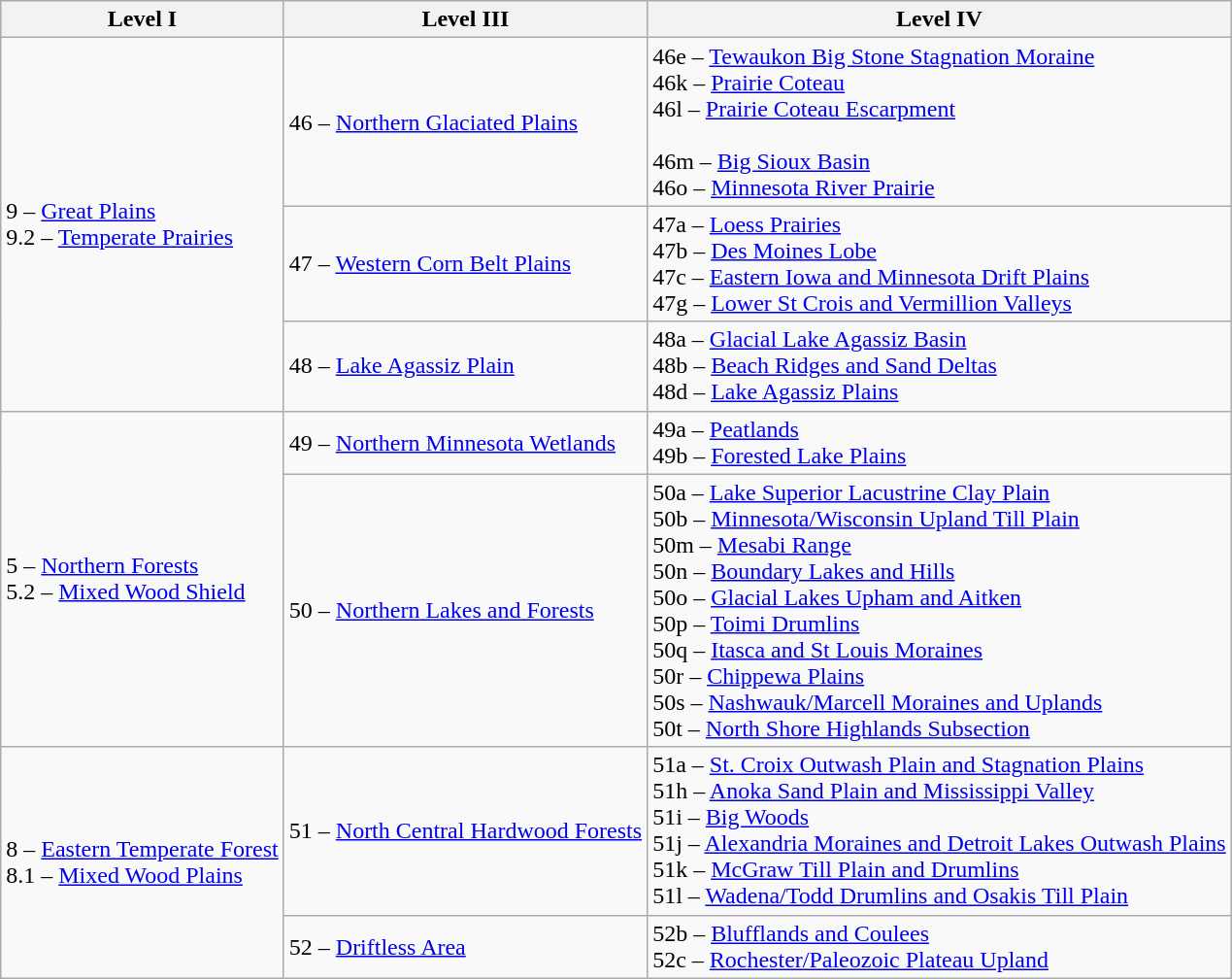<table class="wikitable">
<tr>
<th>Level I</th>
<th>Level III</th>
<th>Level IV</th>
</tr>
<tr>
<td rowspan="3">9 – <a href='#'>Great Plains</a><br>9.2 – <a href='#'>Temperate Prairies</a></td>
<td>46 – <a href='#'>Northern Glaciated Plains</a></td>
<td>46e – <a href='#'>Tewaukon Big Stone Stagnation Moraine</a><br>46k – <a href='#'>Prairie Coteau</a><br>46l – <a href='#'>Prairie Coteau Escarpment</a><br><br>46m – <a href='#'>Big Sioux Basin</a><br>46o – <a href='#'>Minnesota River Prairie</a></td>
</tr>
<tr>
<td>47 – <a href='#'>Western Corn Belt Plains</a></td>
<td>47a – <a href='#'>Loess Prairies</a><br> 47b – <a href='#'>Des Moines Lobe</a> <br>47c – <a href='#'>Eastern Iowa and Minnesota Drift Plains</a><br>47g – <a href='#'>Lower St Crois and Vermillion Valleys</a></td>
</tr>
<tr>
<td>48 – <a href='#'>Lake Agassiz Plain</a></td>
<td>48a – <a href='#'>Glacial Lake Agassiz Basin</a> <br>48b – <a href='#'>Beach Ridges and Sand Deltas</a><br>48d – <a href='#'>Lake Agassiz Plains</a></td>
</tr>
<tr>
<td rowspan="2">5 – <a href='#'>Northern Forests</a><br>5.2 – <a href='#'>Mixed Wood Shield</a></td>
<td>49 – <a href='#'>Northern Minnesota Wetlands</a></td>
<td>49a – <a href='#'>Peatlands</a><br>49b – <a href='#'>Forested Lake Plains</a></td>
</tr>
<tr>
<td>50 – <a href='#'>Northern Lakes and Forests</a></td>
<td>50a – <a href='#'>Lake Superior Lacustrine Clay Plain</a><br>50b – <a href='#'>Minnesota/Wisconsin Upland Till Plain</a><br>50m – <a href='#'>Mesabi Range</a><br>50n – <a href='#'>Boundary Lakes and Hills</a><br>50o – <a href='#'>Glacial Lakes Upham and Aitken</a><br>50p – <a href='#'>Toimi Drumlins</a><br>50q – <a href='#'>Itasca and St Louis Moraines</a><br>50r – <a href='#'>Chippewa Plains</a><br>50s – <a href='#'>Nashwauk/Marcell Moraines and Uplands</a><br>50t – <a href='#'>North Shore Highlands Subsection</a></td>
</tr>
<tr>
<td rowspan="2">8 – <a href='#'>Eastern Temperate Forest</a><br>8.1 – <a href='#'>Mixed Wood Plains</a></td>
<td>51 – <a href='#'>North Central Hardwood Forests</a></td>
<td>51a – <a href='#'>St. Croix Outwash Plain and Stagnation Plains</a><br>51h – <a href='#'>Anoka Sand Plain and Mississippi Valley</a><br>51i – <a href='#'>Big Woods</a><br>51j – <a href='#'>Alexandria Moraines and Detroit Lakes Outwash Plains</a><br>51k – <a href='#'>McGraw Till Plain and Drumlins</a><br>51l – <a href='#'>Wadena/Todd Drumlins and Osakis Till Plain</a></td>
</tr>
<tr>
<td>52 – <a href='#'>Driftless Area</a></td>
<td>52b – <a href='#'>Blufflands and Coulees</a><br>52c – <a href='#'>Rochester/Paleozoic Plateau Upland</a></td>
</tr>
</table>
